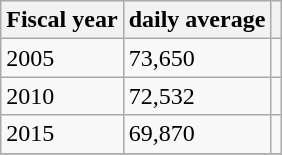<table class="wikitable">
<tr>
<th>Fiscal year</th>
<th>daily average</th>
<th></th>
</tr>
<tr>
<td>2005</td>
<td>73,650</td>
<td></td>
</tr>
<tr>
<td>2010</td>
<td>72,532</td>
<td></td>
</tr>
<tr>
<td>2015</td>
<td>69,870</td>
<td></td>
</tr>
<tr>
</tr>
</table>
